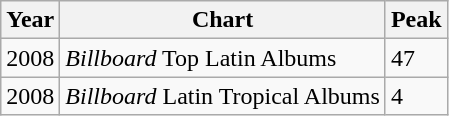<table class="wikitable">
<tr>
<th>Year</th>
<th>Chart </th>
<th>Peak</th>
</tr>
<tr>
<td>2008</td>
<td><em>Billboard</em> Top Latin Albums</td>
<td>47</td>
</tr>
<tr>
<td>2008</td>
<td><em>Billboard</em> Latin Tropical Albums</td>
<td>4</td>
</tr>
</table>
